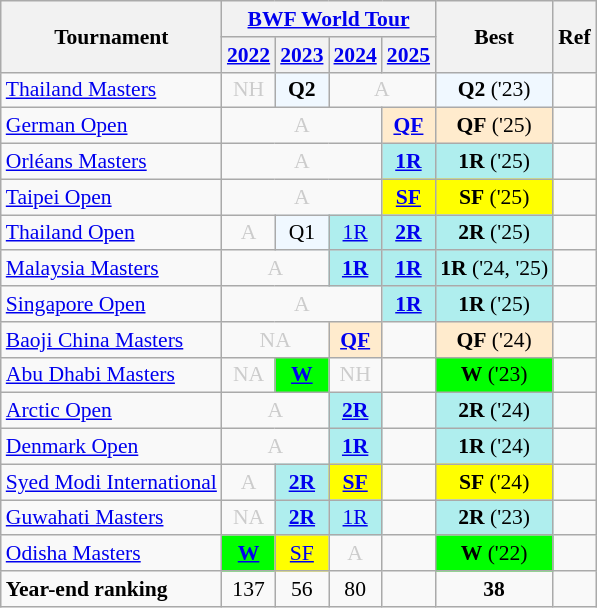<table style='font-size: 90%; text-align:center;' class='wikitable'>
<tr>
<th rowspan="2">Tournament</th>
<th colspan="4"><a href='#'>BWF World Tour</a></th>
<th rowspan="2">Best</th>
<th rowspan="2">Ref</th>
</tr>
<tr>
<th><a href='#'>2022</a></th>
<th><a href='#'>2023</a></th>
<th><a href='#'>2024</a></th>
<th><a href='#'>2025</a></th>
</tr>
<tr>
<td align=left><a href='#'>Thailand Masters</a></td>
<td style=color:#ccc>NH</td>
<td 2023; bgcolor=F0F8FF><strong>Q2</strong></td>
<td colspan="2" style=color:#ccc>A</td>
<td bgcolor=F0F8FF><strong>Q2</strong> ('23)</td>
<td></td>
</tr>
<tr>
<td align=left><a href='#'>German Open</a></td>
<td colspan="3" style=color:#ccc>A</td>
<td bgcolor=FFEBCD><strong><a href='#'>QF</a></strong></td>
<td bgcolor=FFEBCD><strong>QF</strong> ('25)</td>
<td></td>
</tr>
<tr>
<td align=left><a href='#'>Orléans Masters</a></td>
<td colspan="3" style=color:#ccc>A</td>
<td bgcolor=AFEEEE><strong><a href='#'>1R</a></strong></td>
<td bgcolor=AFEEEE><strong>1R</strong> ('25)</td>
<td></td>
</tr>
<tr>
<td align=left><a href='#'>Taipei Open</a></td>
<td colspan="3" style=color:#ccc>A</td>
<td bgcolor=FFFF00><a href='#'><strong>SF</strong></a></td>
<td bgcolor=FFFF00><strong>SF</strong> ('25)</td>
<td></td>
</tr>
<tr>
<td align=left><a href='#'>Thailand Open</a></td>
<td style=color:#ccc>A</td>
<td 2023; bgcolor=F0F8FF>Q1</td>
<td bgcolor=AFEEEE><a href='#'>1R</a></td>
<td bgcolor=AFEEEE><strong><a href='#'>2R</a></strong></td>
<td bgcolor=AFEEEE><strong>2R</strong> ('25)</td>
<td></td>
</tr>
<tr>
<td align=left><a href='#'>Malaysia Masters</a></td>
<td colspan="2" style=color:#ccc>A</td>
<td bgcolor=AFEEEE><strong><a href='#'>1R</a></strong></td>
<td bgcolor=AFEEEE><strong><a href='#'>1R</a></strong></td>
<td bgcolor=AFEEEE><strong>1R</strong> ('24, '25)</td>
<td></td>
</tr>
<tr>
<td align=left><a href='#'>Singapore Open</a></td>
<td colspan="3" style=color:#ccc>A</td>
<td bgcolor=AFEEEE><strong><a href='#'>1R</a></strong></td>
<td bgcolor=AFEEEE><strong>1R</strong> ('25)</td>
<td></td>
</tr>
<tr>
<td align=left><a href='#'>Baoji China Masters</a></td>
<td colspan="2" style=color:#ccc>NA</td>
<td bgcolor=FFEBCD><strong><a href='#'>QF</a></strong></td>
<td></td>
<td bgcolor=FFEBCD><strong>QF</strong> ('24)</td>
<td></td>
</tr>
<tr>
<td align=left><a href='#'>Abu Dhabi Masters</a></td>
<td style=color:#ccc>NA</td>
<td bgcolor=00FF00><a href='#'><strong>W</strong></a></td>
<td style=color:#ccc>NH</td>
<td></td>
<td bgcolor=00FF00><strong>W</strong> ('23)</td>
<td></td>
</tr>
<tr>
<td align=left><a href='#'>Arctic Open</a></td>
<td colspan="2" style=color:#ccc>A</td>
<td bgcolor=AFEEEE><a href='#'><strong>2R</strong></a></td>
<td></td>
<td bgcolor=AFEEEE><strong>2R</strong> ('24)</td>
<td></td>
</tr>
<tr>
<td align=left><a href='#'>Denmark Open</a></td>
<td colspan="2" style=color:#ccc>A</td>
<td bgcolor=AFEEEE><a href='#'><strong>1R</strong></a></td>
<td></td>
<td bgcolor=AFEEEE><strong>1R</strong> ('24)</td>
<td></td>
</tr>
<tr>
<td align=left><a href='#'>Syed Modi International</a></td>
<td style=color:#ccc>A</td>
<td bgcolor=AFEEEE><a href='#'><strong>2R</strong></a></td>
<td bgcolor=FFFF00><a href='#'><strong>SF</strong></a></td>
<td></td>
<td bgcolor=FFFF00><strong>SF</strong> ('24)</td>
<td></td>
</tr>
<tr>
<td align=left><a href='#'>Guwahati Masters</a></td>
<td style=color:#ccc>NA</td>
<td bgcolor=AFEEEE><a href='#'><strong>2R</strong></a></td>
<td bgcolor=AFEEEE><a href='#'>1R</a></td>
<td></td>
<td bgcolor=AFEEEE><strong>2R</strong> ('23)</td>
<td></td>
</tr>
<tr>
<td align=left><a href='#'>Odisha Masters</a></td>
<td bgcolor=00FF00><a href='#'><strong>W</strong></a></td>
<td bgcolor=FFFF00><a href='#'>SF</a></td>
<td style=color:#ccc>A</td>
<td></td>
<td bgcolor=00FF00><strong>W</strong> ('22)</td>
<td></td>
</tr>
<tr>
<td align=left><strong>Year-end ranking</strong></td>
<td>137</td>
<td>56</td>
<td>80</td>
<td></td>
<td><strong>38</strong></td>
<td></td>
</tr>
</table>
